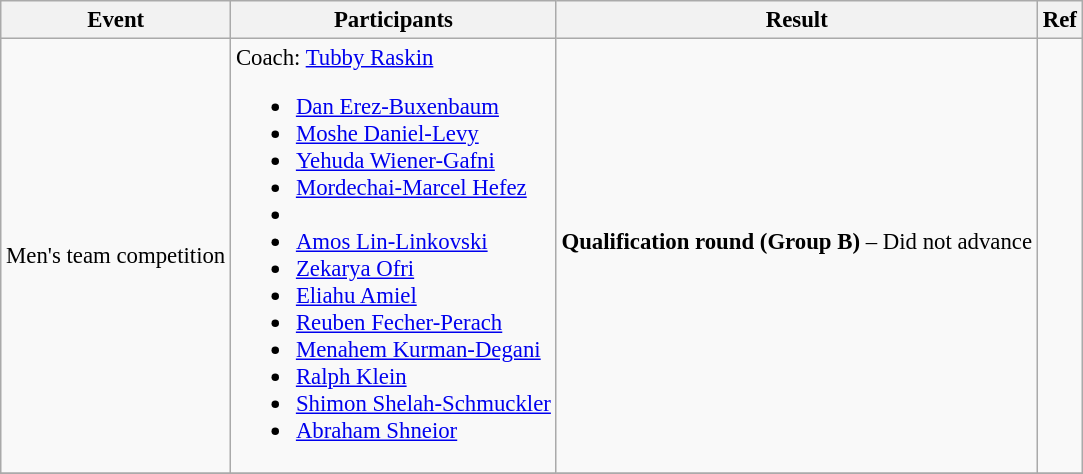<table class="wikitable" style="font-size: 95%;">
<tr>
<th>Event</th>
<th>Participants</th>
<th>Result</th>
<th>Ref</th>
</tr>
<tr>
<td>Men's team competition</td>
<td>Coach: <a href='#'>Tubby Raskin</a><br><ul><li><a href='#'>Dan Erez-Buxenbaum</a></li><li><a href='#'>Moshe Daniel-Levy</a></li><li><a href='#'>Yehuda Wiener-Gafni</a></li><li><a href='#'>Mordechai-Marcel Hefez</a></li><li></li><li><a href='#'>Amos Lin-Linkovski</a></li><li><a href='#'>Zekarya Ofri</a></li><li><a href='#'>Eliahu Amiel</a></li><li><a href='#'>Reuben Fecher-Perach</a></li><li><a href='#'>Menahem Kurman-Degani</a></li><li><a href='#'>Ralph Klein</a></li><li><a href='#'>Shimon Shelah-Schmuckler</a></li><li><a href='#'>Abraham Shneior</a></li></ul></td>
<td><strong>Qualification round (Group B)</strong> – Did not advance<br><br></td>
<td></td>
</tr>
<tr>
</tr>
</table>
